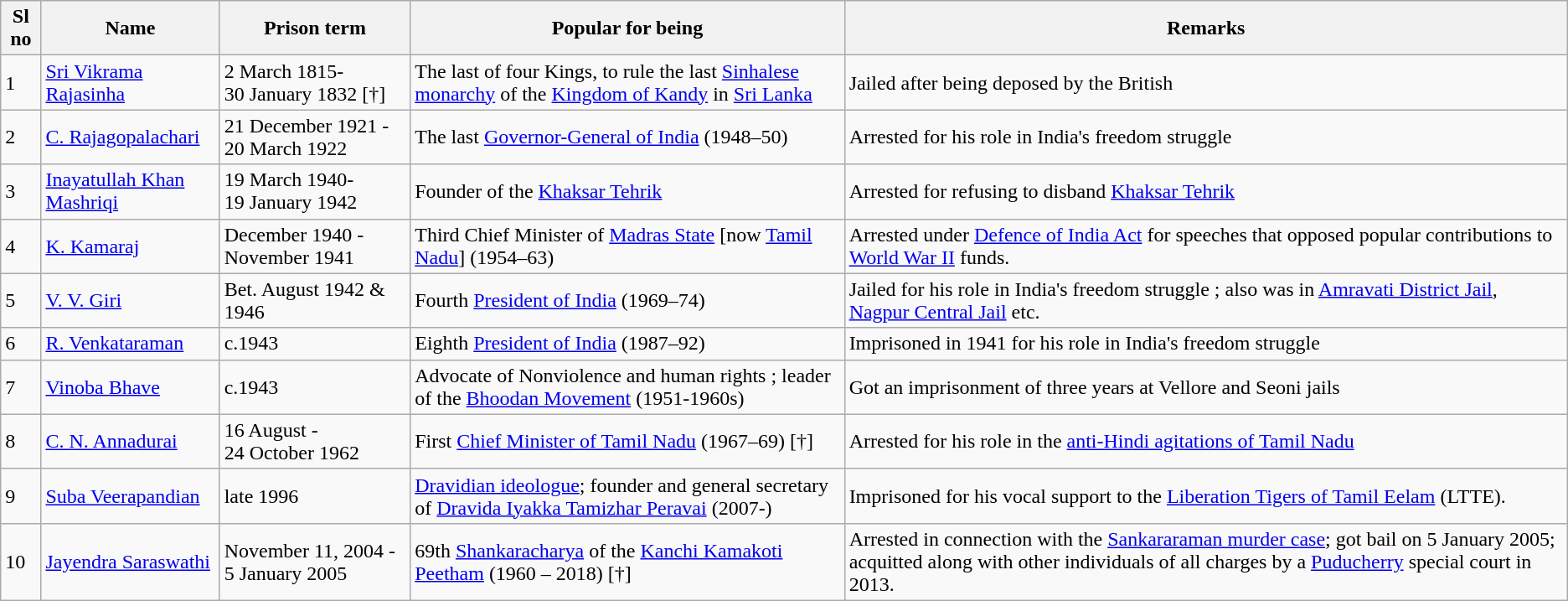<table class="wikitable">
<tr>
<th>Sl no</th>
<th>Name</th>
<th>Prison term</th>
<th>Popular for being</th>
<th>Remarks</th>
</tr>
<tr>
<td>1</td>
<td><a href='#'>Sri Vikrama Rajasinha</a></td>
<td>2 March 1815-<br>30 January 1832 [†]</td>
<td>The last of four Kings, to rule the last <a href='#'>Sinhalese</a> <a href='#'>monarchy</a> of the <a href='#'>Kingdom of Kandy</a> in <a href='#'>Sri Lanka</a></td>
<td>Jailed after being deposed by the British</td>
</tr>
<tr>
<td>2</td>
<td><a href='#'>C. Rajagopalachari</a></td>
<td>21 December 1921 -<br>20 March 1922</td>
<td>The last <a href='#'>Governor-General of India</a> (1948–50)</td>
<td>Arrested for his role in India's freedom struggle</td>
</tr>
<tr>
<td>3</td>
<td><a href='#'>Inayatullah Khan Mashriqi</a></td>
<td>19 March 1940-<br>19 January 1942 </td>
<td>Founder of the <a href='#'>Khaksar Tehrik</a></td>
<td>Arrested for refusing to disband <a href='#'>Khaksar Tehrik</a></td>
</tr>
<tr>
<td>4</td>
<td><a href='#'>K. Kamaraj</a></td>
<td>December 1940 - November 1941</td>
<td>Third Chief Minister of <a href='#'>Madras State</a> [now <a href='#'>Tamil Nadu</a>] (1954–63)</td>
<td>Arrested under <a href='#'>Defence of India Act</a> for speeches that opposed popular contributions to <a href='#'>World War II</a> funds.</td>
</tr>
<tr>
<td>5</td>
<td><a href='#'>V. V. Giri</a></td>
<td>Bet. August 1942 & 1946</td>
<td>Fourth <a href='#'>President of India</a> (1969–74)</td>
<td>Jailed for his role in India's freedom struggle ; also was in <a href='#'>Amravati District Jail</a>,  <a href='#'>Nagpur Central Jail</a> etc.</td>
</tr>
<tr>
<td>6</td>
<td><a href='#'>R. Venkataraman</a></td>
<td>c.1943</td>
<td>Eighth <a href='#'>President of India</a> (1987–92)</td>
<td>Imprisoned in 1941 for his role in India's freedom struggle</td>
</tr>
<tr>
<td>7</td>
<td><a href='#'>Vinoba Bhave</a></td>
<td>c.1943</td>
<td>Advocate of Nonviolence and human rights ; leader of the  <a href='#'>Bhoodan Movement</a> (1951-1960s)</td>
<td>Got an imprisonment of three years at Vellore and Seoni jails</td>
</tr>
<tr>
<td>8</td>
<td><a href='#'>C. N. Annadurai</a></td>
<td>16 August -<br>24 October 1962</td>
<td>First <a href='#'>Chief Minister of Tamil Nadu</a> (1967–69) [†]</td>
<td>Arrested for his role in the <a href='#'>anti-Hindi agitations of Tamil Nadu</a></td>
</tr>
<tr>
<td>9</td>
<td><a href='#'>Suba Veerapandian</a></td>
<td>late 1996</td>
<td><a href='#'>Dravidian ideologue</a>; founder and general secretary of <a href='#'>Dravida Iyakka Tamizhar Peravai</a> (2007-)</td>
<td>Imprisoned for his vocal support to the <a href='#'>Liberation Tigers of Tamil Eelam</a> (LTTE).</td>
</tr>
<tr>
<td>10</td>
<td><a href='#'>Jayendra Saraswathi</a></td>
<td>November 11, 2004 - 5 January 2005</td>
<td>69th <a href='#'>Shankaracharya</a> of the <a href='#'>Kanchi Kamakoti Peetham</a> (1960 – 2018) [†]</td>
<td>Arrested in connection with the  <a href='#'>Sankararaman murder case</a>; got bail on 5 January 2005; acquitted along with other individuals of all charges by a <a href='#'>Puducherry</a> special court in 2013.</td>
</tr>
</table>
